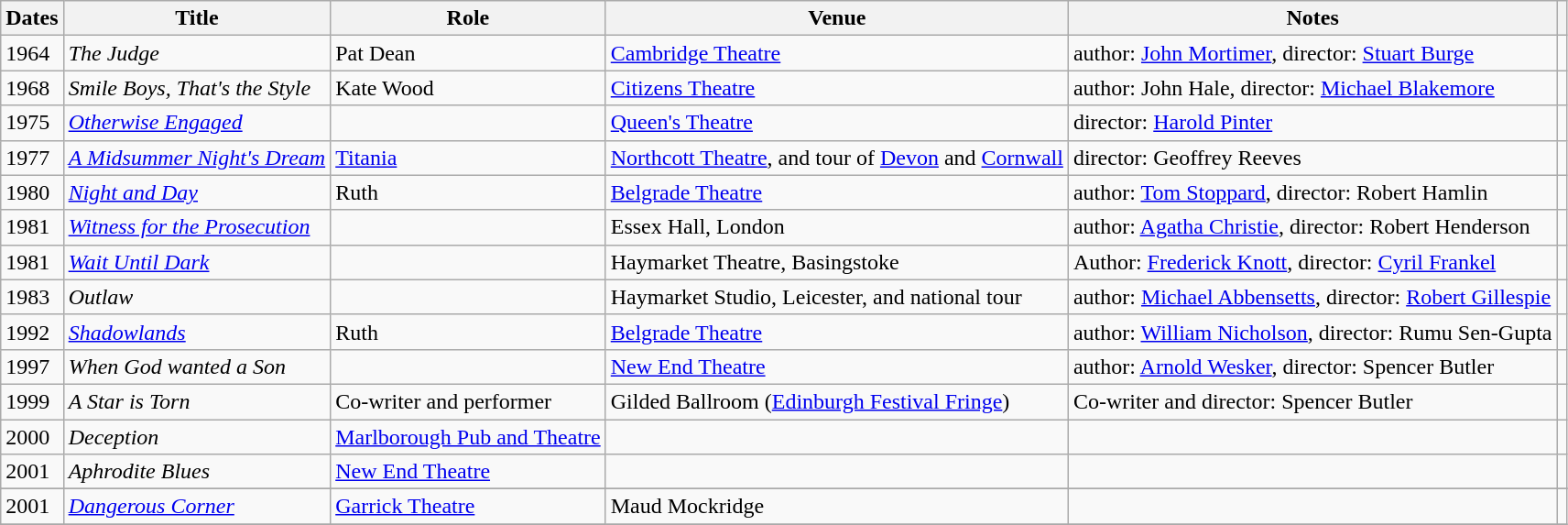<table class="wikitable sortable">
<tr>
<th>Dates</th>
<th>Title</th>
<th>Role</th>
<th>Venue</th>
<th>Notes</th>
<th></th>
</tr>
<tr>
<td>1964</td>
<td><em>The Judge</em></td>
<td>Pat Dean</td>
<td><a href='#'>Cambridge Theatre</a></td>
<td>author: <a href='#'>John Mortimer</a>, director: <a href='#'>Stuart Burge</a></td>
<td></td>
</tr>
<tr>
<td>1968</td>
<td><em>Smile Boys, That's the Style</em></td>
<td>Kate Wood</td>
<td><a href='#'>Citizens Theatre</a></td>
<td>author: John Hale, director: <a href='#'>Michael Blakemore</a></td>
<td></td>
</tr>
<tr>
<td>1975</td>
<td><em><a href='#'>Otherwise Engaged</a></em></td>
<td></td>
<td><a href='#'>Queen's Theatre</a></td>
<td>director: <a href='#'>Harold Pinter</a></td>
<td></td>
</tr>
<tr>
<td>1977</td>
<td><em><a href='#'>A Midsummer Night's Dream</a></em></td>
<td><a href='#'>Titania</a></td>
<td><a href='#'>Northcott Theatre</a>, and tour of <a href='#'>Devon</a> and <a href='#'>Cornwall</a></td>
<td>director: Geoffrey Reeves</td>
<td></td>
</tr>
<tr>
<td>1980</td>
<td><em><a href='#'>Night and Day</a></em></td>
<td>Ruth</td>
<td><a href='#'>Belgrade Theatre</a></td>
<td>author: <a href='#'>Tom Stoppard</a>, director: Robert Hamlin</td>
<td></td>
</tr>
<tr>
<td>1981</td>
<td><em><a href='#'>Witness for the Prosecution</a></em></td>
<td></td>
<td>Essex Hall, London</td>
<td>author: <a href='#'>Agatha Christie</a>, director: Robert Henderson</td>
<td></td>
</tr>
<tr>
<td>1981</td>
<td><em><a href='#'>Wait Until Dark</a></em></td>
<td></td>
<td>Haymarket Theatre, Basingstoke</td>
<td>Author: <a href='#'>Frederick Knott</a>, director: <a href='#'>Cyril Frankel</a></td>
<td></td>
</tr>
<tr>
<td>1983</td>
<td><em>Outlaw</em></td>
<td></td>
<td>Haymarket Studio, Leicester, and national tour</td>
<td>author: <a href='#'>Michael Abbensetts</a>, director: <a href='#'>Robert Gillespie</a></td>
<td></td>
</tr>
<tr>
<td>1992</td>
<td><em><a href='#'>Shadowlands</a></em></td>
<td>Ruth</td>
<td><a href='#'>Belgrade Theatre</a></td>
<td>author: <a href='#'>William Nicholson</a>, director: Rumu Sen-Gupta</td>
<td></td>
</tr>
<tr>
<td>1997</td>
<td><em>When God wanted a Son</em></td>
<td></td>
<td><a href='#'>New End Theatre</a></td>
<td>author: <a href='#'>Arnold Wesker</a>, director: Spencer Butler</td>
<td></td>
</tr>
<tr>
<td>1999</td>
<td><em>A Star is Torn</em></td>
<td>Co-writer and performer</td>
<td>Gilded Ballroom (<a href='#'>Edinburgh Festival Fringe</a>)</td>
<td>Co-writer and director: Spencer Butler</td>
<td></td>
</tr>
<tr>
<td>2000</td>
<td><em>Deception</em></td>
<td><a href='#'>Marlborough Pub and Theatre</a></td>
<td></td>
<td></td>
<td></td>
</tr>
<tr>
<td>2001</td>
<td><em>Aphrodite Blues</em></td>
<td><a href='#'>New End Theatre</a></td>
<td></td>
<td></td>
<td></td>
</tr>
<tr>
</tr>
<tr>
<td>2001</td>
<td><em><a href='#'>Dangerous Corner</a></em></td>
<td><a href='#'>Garrick Theatre</a></td>
<td>Maud Mockridge</td>
<td></td>
<td></td>
</tr>
<tr>
</tr>
</table>
